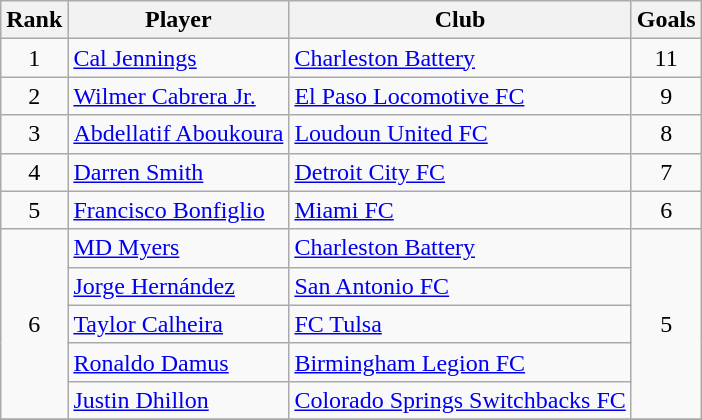<table class="wikitable" style="text-align:center">
<tr>
<th>Rank</th>
<th>Player</th>
<th>Club</th>
<th>Goals</th>
</tr>
<tr>
<td>1</td>
<td align="left"> <a href='#'>Cal Jennings</a></td>
<td align="left"><a href='#'>Charleston Battery</a></td>
<td>11</td>
</tr>
<tr>
<td>2</td>
<td align="left"> <a href='#'>Wilmer Cabrera Jr.</a></td>
<td align="left"><a href='#'>El Paso Locomotive FC</a></td>
<td>9</td>
</tr>
<tr>
<td>3</td>
<td align="left"> <a href='#'>Abdellatif Aboukoura</a></td>
<td align="left"><a href='#'>Loudoun United FC</a></td>
<td>8</td>
</tr>
<tr>
<td>4</td>
<td align="left"> <a href='#'> Darren Smith</a></td>
<td align="left"><a href='#'>Detroit City FC </a></td>
<td>7</td>
</tr>
<tr>
<td>5</td>
<td align="left"> <a href='#'>Francisco Bonfiglio</a></td>
<td align="left"><a href='#'>Miami FC</a></td>
<td>6</td>
</tr>
<tr>
<td rowspan="5">6</td>
<td align="left"> <a href='#'>MD Myers</a></td>
<td align="left"><a href='#'>Charleston Battery</a></td>
<td rowspan="5">5</td>
</tr>
<tr>
<td align="left"> <a href='#'>Jorge Hernández</a></td>
<td align="left"><a href='#'>San Antonio FC</a></td>
</tr>
<tr>
<td align="left"> <a href='#'>Taylor Calheira</a></td>
<td align="left"><a href='#'>FC Tulsa</a></td>
</tr>
<tr>
<td align="left"> <a href='#'>Ronaldo Damus</a></td>
<td align="left"><a href='#'>Birmingham Legion FC</a></td>
</tr>
<tr>
<td align="left"> <a href='#'>Justin Dhillon</a></td>
<td align="left"><a href='#'>Colorado Springs Switchbacks FC</a></td>
</tr>
<tr>
</tr>
</table>
